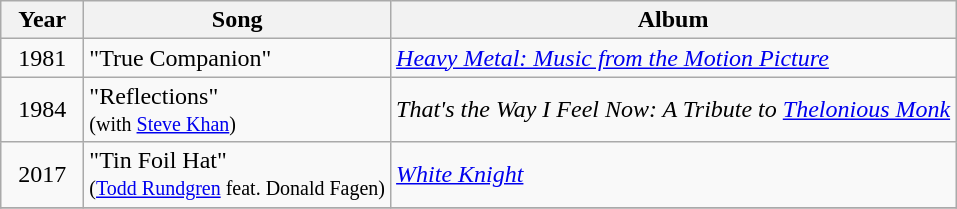<table class="wikitable sortable" style=text-align:center;>
<tr>
<th style="width:3em">Year</th>
<th>Song</th>
<th>Album</th>
</tr>
<tr>
<td>1981</td>
<td align="left">"True Companion"</td>
<td style="text-align:left;"><em><a href='#'>Heavy Metal: Music from the Motion Picture</a></em></td>
</tr>
<tr>
<td>1984</td>
<td align="left">"Reflections" <br><small>(with <a href='#'>Steve Khan</a>) </small></td>
<td style="text-align:left;"><em>That's the Way I Feel Now: A Tribute to <a href='#'>Thelonious Monk</a></em></td>
</tr>
<tr>
<td>2017</td>
<td align="left">"Tin Foil Hat"<br><small>(<a href='#'>Todd Rundgren</a> feat. Donald Fagen)</small></td>
<td style="text-align:left;"><em><a href='#'>White Knight</a></em></td>
</tr>
<tr>
</tr>
</table>
